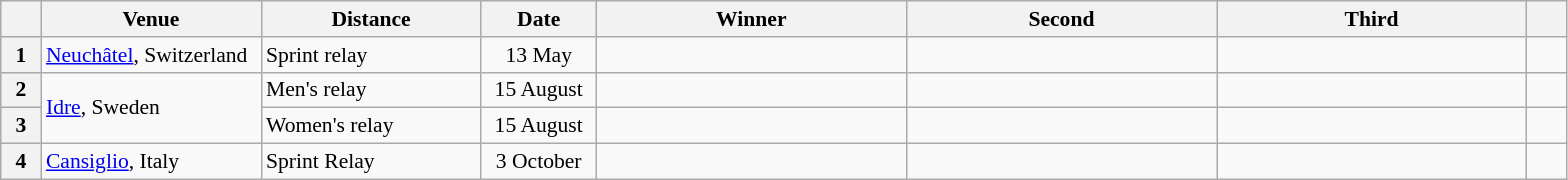<table class="wikitable" style="font-size: 90%">
<tr>
<th width="20"></th>
<th width="140">Venue</th>
<th width="140">Distance</th>
<th width="70">Date</th>
<th width="200">Winner</th>
<th width="200">Second</th>
<th width="200">Third</th>
<th width="20"></th>
</tr>
<tr>
<th>1</th>
<td> <a href='#'>Neuchâtel</a>, Switzerland</td>
<td>Sprint relay</td>
<td align=center>13 May</td>
<td></td>
<td></td>
<td></td>
<td></td>
</tr>
<tr>
<th>2</th>
<td rowspan=2> <a href='#'>Idre</a>, Sweden</td>
<td>Men's relay</td>
<td align=center>15 August</td>
<td></td>
<td></td>
<td></td>
<td></td>
</tr>
<tr>
<th>3</th>
<td>Women's relay</td>
<td align=center>15 August</td>
<td></td>
<td></td>
<td></td>
<td></td>
</tr>
<tr>
<th>4</th>
<td> <a href='#'>Cansiglio</a>, Italy</td>
<td>Sprint Relay</td>
<td align=center>3 October</td>
<td></td>
<td></td>
<td></td>
<td></td>
</tr>
</table>
